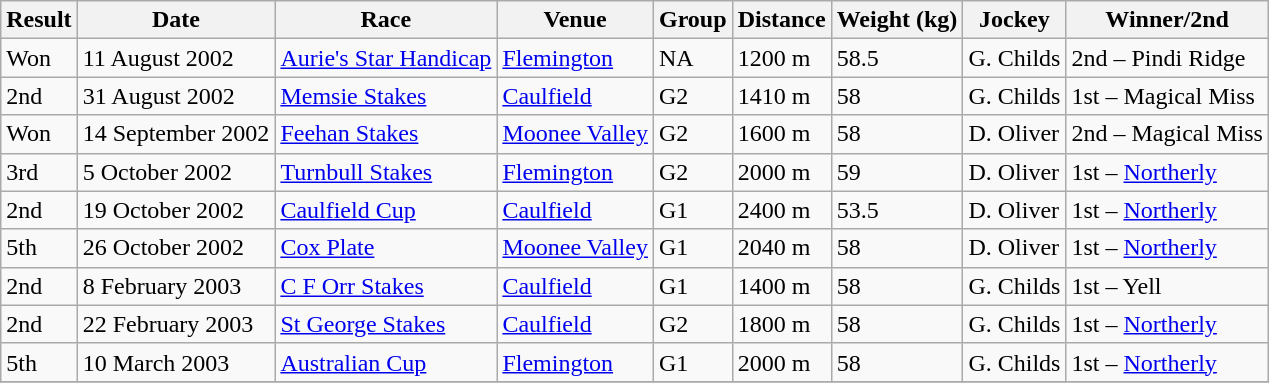<table class="wikitable">
<tr>
<th>Result</th>
<th>Date</th>
<th>Race</th>
<th>Venue</th>
<th>Group</th>
<th>Distance</th>
<th>Weight (kg)</th>
<th>Jockey</th>
<th>Winner/2nd</th>
</tr>
<tr>
<td>Won</td>
<td>11 August 2002</td>
<td><a href='#'>Aurie's Star Handicap</a></td>
<td><a href='#'>Flemington</a></td>
<td>NA</td>
<td>1200 m</td>
<td>58.5</td>
<td>G. Childs</td>
<td>2nd – Pindi Ridge</td>
</tr>
<tr>
<td>2nd</td>
<td>31 August 2002</td>
<td><a href='#'>Memsie Stakes</a></td>
<td><a href='#'>Caulfield</a></td>
<td>G2</td>
<td>1410 m</td>
<td>58</td>
<td>G. Childs</td>
<td>1st – Magical Miss</td>
</tr>
<tr>
<td>Won</td>
<td>14 September 2002</td>
<td><a href='#'>Feehan Stakes</a></td>
<td><a href='#'>Moonee Valley</a></td>
<td>G2</td>
<td>1600 m</td>
<td>58</td>
<td>D. Oliver</td>
<td>2nd – Magical Miss</td>
</tr>
<tr>
<td>3rd</td>
<td>5 October 2002</td>
<td><a href='#'>Turnbull Stakes</a></td>
<td><a href='#'>Flemington</a></td>
<td>G2</td>
<td>2000 m</td>
<td>59</td>
<td>D. Oliver</td>
<td>1st – <a href='#'>Northerly</a></td>
</tr>
<tr>
<td>2nd</td>
<td>19 October 2002</td>
<td><a href='#'>Caulfield Cup</a></td>
<td><a href='#'>Caulfield</a></td>
<td>G1</td>
<td>2400 m</td>
<td>53.5</td>
<td>D. Oliver</td>
<td>1st – <a href='#'>Northerly</a></td>
</tr>
<tr>
<td>5th</td>
<td>26 October 2002</td>
<td><a href='#'>Cox Plate</a></td>
<td><a href='#'>Moonee Valley</a></td>
<td>G1</td>
<td>2040 m</td>
<td>58</td>
<td>D. Oliver</td>
<td>1st – <a href='#'>Northerly</a></td>
</tr>
<tr>
<td>2nd</td>
<td>8 February 2003</td>
<td><a href='#'>C F Orr Stakes</a></td>
<td><a href='#'>Caulfield</a></td>
<td>G1</td>
<td>1400 m</td>
<td>58</td>
<td>G. Childs</td>
<td>1st – Yell</td>
</tr>
<tr>
<td>2nd</td>
<td>22 February 2003</td>
<td><a href='#'>St George Stakes</a></td>
<td><a href='#'>Caulfield</a></td>
<td>G2</td>
<td>1800 m</td>
<td>58</td>
<td>G. Childs</td>
<td>1st – <a href='#'>Northerly</a></td>
</tr>
<tr>
<td>5th</td>
<td>10 March 2003</td>
<td><a href='#'>Australian Cup</a></td>
<td><a href='#'>Flemington</a></td>
<td>G1</td>
<td>2000 m</td>
<td>58</td>
<td>G. Childs</td>
<td>1st – <a href='#'>Northerly</a></td>
</tr>
<tr>
</tr>
</table>
